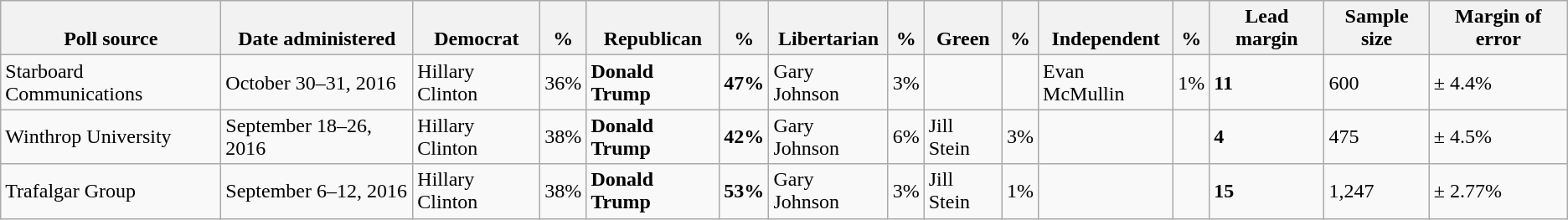<table class="wikitable">
<tr valign=bottom>
<th>Poll source</th>
<th>Date administered</th>
<th>Democrat</th>
<th>%</th>
<th>Republican</th>
<th>%</th>
<th>Libertarian</th>
<th>%</th>
<th>Green</th>
<th>%</th>
<th>Independent</th>
<th>%</th>
<th>Lead margin</th>
<th>Sample size</th>
<th>Margin of error</th>
</tr>
<tr>
<td>Starboard Communications</td>
<td>October 30–31, 2016</td>
<td>Hillary Clinton</td>
<td>36%</td>
<td><strong>Donald Trump</strong></td>
<td><strong>47%</strong></td>
<td>Gary Johnson</td>
<td>3%</td>
<td></td>
<td></td>
<td>Evan McMullin</td>
<td>1%</td>
<td><strong>11</strong></td>
<td>600</td>
<td>± 4.4%</td>
</tr>
<tr>
<td>Winthrop University</td>
<td>September 18–26, 2016</td>
<td>Hillary Clinton</td>
<td>38%</td>
<td><strong>Donald Trump</strong></td>
<td><strong>42%</strong></td>
<td>Gary Johnson</td>
<td>6%</td>
<td>Jill Stein</td>
<td>3%</td>
<td></td>
<td></td>
<td><strong>4</strong></td>
<td>475</td>
<td>± 4.5%</td>
</tr>
<tr>
<td>Trafalgar Group</td>
<td>September 6–12, 2016</td>
<td>Hillary Clinton</td>
<td>38%</td>
<td><strong>Donald Trump</strong></td>
<td><strong>53%</strong></td>
<td>Gary Johnson</td>
<td>3%</td>
<td>Jill Stein</td>
<td>1%</td>
<td></td>
<td></td>
<td><strong>15</strong></td>
<td>1,247</td>
<td>± 2.77%</td>
</tr>
</table>
